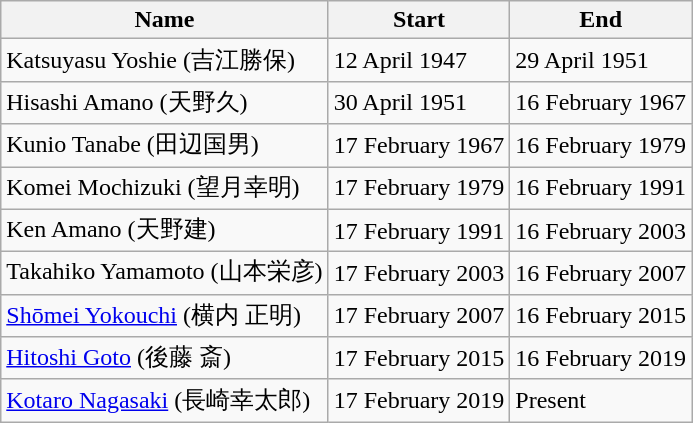<table class="wikitable">
<tr>
<th>Name</th>
<th>Start</th>
<th>End</th>
</tr>
<tr>
<td>Katsuyasu Yoshie (吉江勝保)</td>
<td>12 April 1947</td>
<td>29 April 1951</td>
</tr>
<tr>
<td>Hisashi Amano (天野久)</td>
<td>30 April 1951</td>
<td>16 February 1967</td>
</tr>
<tr>
<td>Kunio Tanabe (田辺国男)</td>
<td>17 February 1967</td>
<td>16 February 1979</td>
</tr>
<tr>
<td>Komei Mochizuki (望月幸明)</td>
<td>17 February 1979</td>
<td>16 February 1991</td>
</tr>
<tr>
<td>Ken Amano (天野建)</td>
<td>17 February 1991</td>
<td>16 February 2003</td>
</tr>
<tr>
<td>Takahiko Yamamoto (山本栄彦)</td>
<td>17 February 2003</td>
<td>16 February 2007</td>
</tr>
<tr>
<td><a href='#'>Shōmei Yokouchi</a> (横内 正明)</td>
<td>17 February 2007</td>
<td>16 February 2015</td>
</tr>
<tr>
<td><a href='#'>Hitoshi Goto</a> (後藤 斎)</td>
<td>17 February 2015</td>
<td>16 February 2019</td>
</tr>
<tr>
<td><a href='#'>Kotaro Nagasaki</a> (長崎幸太郎)</td>
<td>17 February 2019</td>
<td>Present</td>
</tr>
</table>
